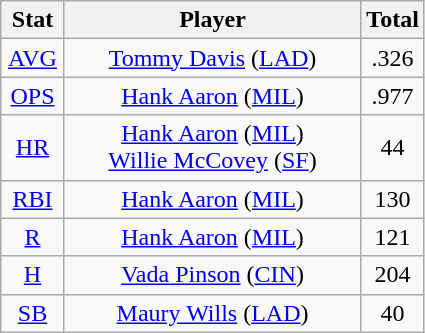<table class="wikitable" style="text-align:center;">
<tr>
<th style="width:15%;">Stat</th>
<th>Player</th>
<th style="width:15%;">Total</th>
</tr>
<tr>
<td><a href='#'>AVG</a></td>
<td><a href='#'>Tommy Davis</a> (<a href='#'>LAD</a>)</td>
<td>.326</td>
</tr>
<tr>
<td><a href='#'>OPS</a></td>
<td><a href='#'>Hank Aaron</a> (<a href='#'>MIL</a>)</td>
<td>.977</td>
</tr>
<tr>
<td><a href='#'>HR</a></td>
<td><a href='#'>Hank Aaron</a> (<a href='#'>MIL</a>)<br><a href='#'>Willie McCovey</a> (<a href='#'>SF</a>)</td>
<td>44</td>
</tr>
<tr>
<td><a href='#'>RBI</a></td>
<td><a href='#'>Hank Aaron</a> (<a href='#'>MIL</a>)</td>
<td>130</td>
</tr>
<tr>
<td><a href='#'>R</a></td>
<td><a href='#'>Hank Aaron</a> (<a href='#'>MIL</a>)</td>
<td>121</td>
</tr>
<tr>
<td><a href='#'>H</a></td>
<td><a href='#'>Vada Pinson</a> (<a href='#'>CIN</a>)</td>
<td>204</td>
</tr>
<tr>
<td><a href='#'>SB</a></td>
<td><a href='#'>Maury Wills</a> (<a href='#'>LAD</a>)</td>
<td>40</td>
</tr>
</table>
